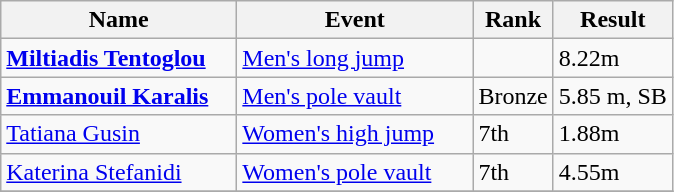<table class="wikitable sortable">
<tr>
<th width=150>Name</th>
<th width=150>Event</th>
<th>Rank</th>
<th>Result</th>
</tr>
<tr>
<td><strong><a href='#'>Miltiadis Tentoglou</a></strong></td>
<td><a href='#'>Men's long jump</a></td>
<td></td>
<td>8.22m</td>
</tr>
<tr>
<td><strong><a href='#'>Emmanouil Karalis</a></strong></td>
<td><a href='#'>Men's pole vault</a></td>
<td> Bronze</td>
<td>5.85 m, SB</td>
</tr>
<tr>
<td><a href='#'>Tatiana Gusin</a></td>
<td><a href='#'>Women's high jump</a></td>
<td>7th</td>
<td>1.88m</td>
</tr>
<tr>
<td><a href='#'>Katerina Stefanidi</a></td>
<td><a href='#'>Women's pole vault</a></td>
<td>7th</td>
<td>4.55m</td>
</tr>
<tr>
</tr>
</table>
